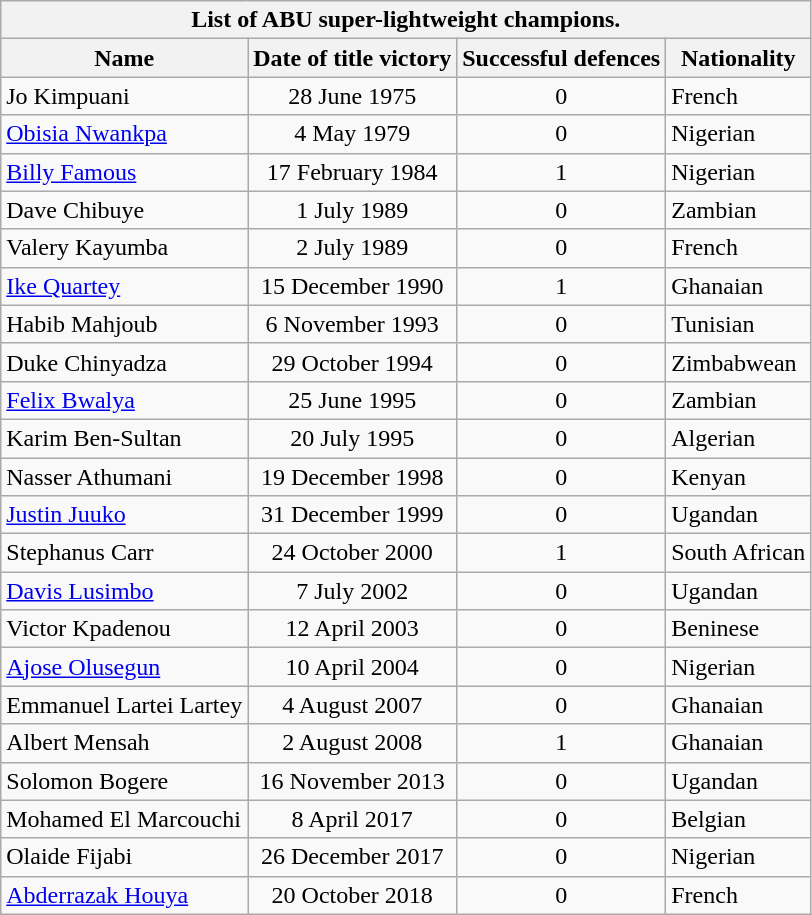<table class="wikitable">
<tr>
<th colspan=4>List of ABU super-lightweight champions.</th>
</tr>
<tr>
<th>Name</th>
<th>Date of title victory</th>
<th>Successful defences</th>
<th>Nationality</th>
</tr>
<tr align=center>
<td align=left>Jo Kimpuani</td>
<td>28 June 1975</td>
<td>0</td>
<td align=left> French</td>
</tr>
<tr align=center>
<td align=left><a href='#'>Obisia Nwankpa</a></td>
<td>4 May 1979</td>
<td>0</td>
<td align=left> Nigerian</td>
</tr>
<tr align=center>
<td align=left><a href='#'>Billy Famous</a></td>
<td>17 February 1984</td>
<td>1</td>
<td align=left> Nigerian</td>
</tr>
<tr align=center>
<td align=left>Dave Chibuye</td>
<td>1 July 1989</td>
<td>0</td>
<td align=left> Zambian</td>
</tr>
<tr align=center>
<td align=left>Valery Kayumba</td>
<td>2 July 1989</td>
<td>0</td>
<td align=left> French</td>
</tr>
<tr align=center>
<td align=left><a href='#'>Ike Quartey</a></td>
<td>15 December 1990</td>
<td>1</td>
<td align=left> Ghanaian</td>
</tr>
<tr align=center>
<td align=left>Habib Mahjoub</td>
<td>6 November 1993</td>
<td>0</td>
<td align=left> Tunisian</td>
</tr>
<tr align=center>
<td align=left>Duke Chinyadza</td>
<td>29 October 1994</td>
<td>0</td>
<td align=left> Zimbabwean</td>
</tr>
<tr align=center>
<td align=left><a href='#'>Felix Bwalya</a></td>
<td>25 June 1995</td>
<td>0</td>
<td align=left> Zambian</td>
</tr>
<tr align=center>
<td align=left>Karim Ben-Sultan</td>
<td>20 July 1995</td>
<td>0</td>
<td align=left> Algerian</td>
</tr>
<tr align=center>
<td align=left>Nasser Athumani</td>
<td>19 December 1998</td>
<td>0</td>
<td align=left> Kenyan</td>
</tr>
<tr align=center>
<td align=left><a href='#'>Justin Juuko</a></td>
<td>31 December 1999</td>
<td>0</td>
<td align=left> Ugandan</td>
</tr>
<tr align=center>
<td align=left>Stephanus Carr</td>
<td>24 October 2000</td>
<td>1</td>
<td align=left> South African</td>
</tr>
<tr align=center>
<td align=left><a href='#'>Davis Lusimbo</a></td>
<td>7 July 2002</td>
<td>0</td>
<td align=left> Ugandan</td>
</tr>
<tr align=center>
<td align=left>Victor Kpadenou</td>
<td>12 April 2003</td>
<td>0</td>
<td align=left> Beninese</td>
</tr>
<tr align=center>
<td align=left><a href='#'>Ajose Olusegun</a></td>
<td>10 April 2004</td>
<td>0</td>
<td align=left> Nigerian</td>
</tr>
<tr align=center>
<td align=left>Emmanuel Lartei Lartey</td>
<td>4 August 2007</td>
<td>0</td>
<td align=left> Ghanaian</td>
</tr>
<tr align=center>
<td align=left>Albert Mensah</td>
<td>2 August 2008</td>
<td>1</td>
<td align=left> Ghanaian</td>
</tr>
<tr align=center>
<td align=left>Solomon Bogere</td>
<td>16 November 2013</td>
<td>0</td>
<td align=left> Ugandan</td>
</tr>
<tr align=center>
<td align=left>Mohamed El Marcouchi</td>
<td>8 April 2017</td>
<td>0</td>
<td align=left> Belgian</td>
</tr>
<tr align=center>
<td align=left>Olaide Fijabi</td>
<td>26 December 2017</td>
<td>0</td>
<td align=left> Nigerian</td>
</tr>
<tr align=center>
<td align=left><a href='#'>Abderrazak Houya</a></td>
<td>20 October 2018</td>
<td>0</td>
<td align=left> French</td>
</tr>
</table>
